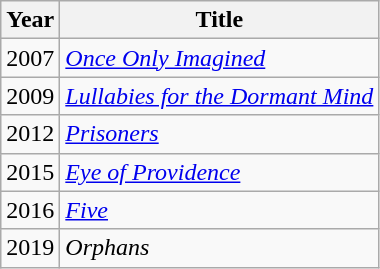<table class="wikitable">
<tr>
<th>Year</th>
<th>Title</th>
</tr>
<tr>
<td>2007</td>
<td><em><a href='#'>Once Only Imagined</a></em></td>
</tr>
<tr>
<td>2009</td>
<td><em><a href='#'>Lullabies for the Dormant Mind</a></em></td>
</tr>
<tr>
<td>2012</td>
<td><em><a href='#'>Prisoners</a></em></td>
</tr>
<tr>
<td>2015</td>
<td><em><a href='#'>Eye of Providence</a></em></td>
</tr>
<tr>
<td>2016</td>
<td><em><a href='#'>Five</a></em></td>
</tr>
<tr>
<td>2019</td>
<td><em>Orphans</em></td>
</tr>
</table>
